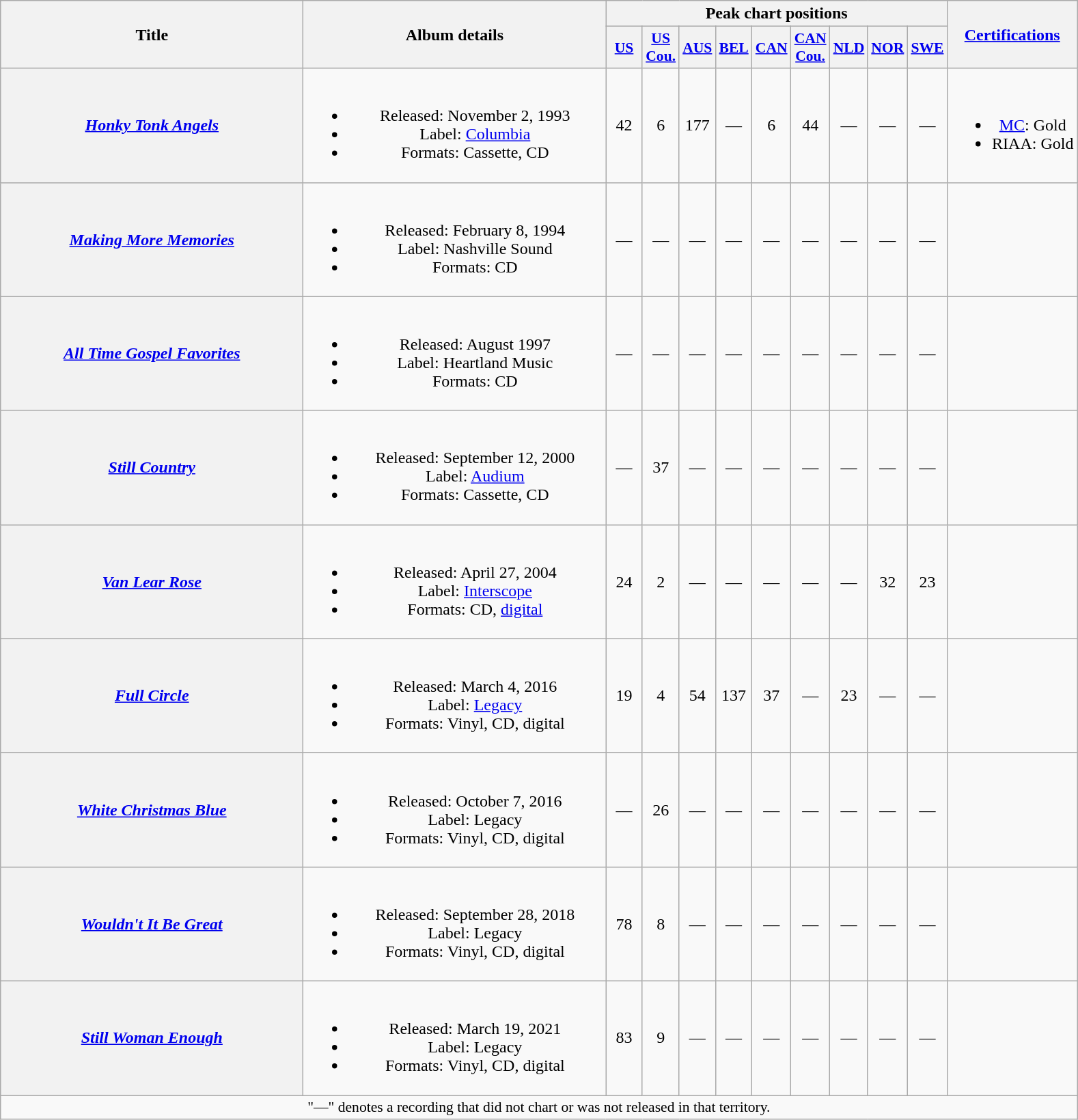<table class="wikitable plainrowheaders" style="text-align:center;" border="1">
<tr>
<th style="width:18em;" rowspan="2" scope="col">Title</th>
<th scope="col" rowspan="2" style="width:18em;">Album details</th>
<th scope="col" colspan="9">Peak chart positions</th>
<th scope="col" rowspan="2"><a href='#'>Certifications</a></th>
</tr>
<tr>
<th scope="col" style="width:2em;font-size:90%;"><a href='#'>US</a><br></th>
<th scope="col" style="width:2em;font-size:90%;"><a href='#'>US<br>Cou.</a><br></th>
<th scope="col" style="width:2em;font-size:90%;"><a href='#'>AUS</a><br></th>
<th scope="col" style="width:2em;font-size:90%;"><a href='#'>BEL</a><br></th>
<th scope="col" style="width:2em;font-size:90%;"><a href='#'>CAN</a><br></th>
<th scope="col" style="width:2em;font-size:90%;"><a href='#'>CAN<br>Cou.</a><br></th>
<th scope="col" style="width:2em;font-size:90%;"><a href='#'>NLD</a><br></th>
<th scope="col" style="width:2em;font-size:90%;"><a href='#'>NOR</a><br></th>
<th scope="col" style="width:2em;font-size:90%;"><a href='#'>SWE</a><br></th>
</tr>
<tr>
<th scope="row"><em><a href='#'>Honky Tonk Angels</a></em><br></th>
<td><br><ul><li>Released: November 2, 1993</li><li>Label: <a href='#'>Columbia</a></li><li>Formats: Cassette, CD</li></ul></td>
<td>42</td>
<td>6</td>
<td>177</td>
<td>—</td>
<td>6</td>
<td>44</td>
<td>—</td>
<td>—</td>
<td>—</td>
<td><br><ul><li><a href='#'>MC</a>: Gold</li><li>RIAA: Gold</li></ul></td>
</tr>
<tr>
<th scope="row"><em><a href='#'>Making More Memories</a></em></th>
<td><br><ul><li>Released: February 8, 1994</li><li>Label: Nashville Sound</li><li>Formats: CD</li></ul></td>
<td>—</td>
<td>—</td>
<td>—</td>
<td>—</td>
<td>—</td>
<td>—</td>
<td>—</td>
<td>—</td>
<td>—</td>
<td></td>
</tr>
<tr>
<th scope="row"><em><a href='#'>All Time Gospel Favorites</a></em></th>
<td><br><ul><li>Released: August 1997</li><li>Label: Heartland Music</li><li>Formats: CD</li></ul></td>
<td>—</td>
<td>—</td>
<td>—</td>
<td>—</td>
<td>—</td>
<td>—</td>
<td>—</td>
<td>—</td>
<td>—</td>
<td></td>
</tr>
<tr>
<th scope="row"><em><a href='#'>Still Country</a></em></th>
<td><br><ul><li>Released: September 12, 2000</li><li>Label: <a href='#'>Audium</a></li><li>Formats: Cassette, CD</li></ul></td>
<td>—</td>
<td>37</td>
<td>—</td>
<td>—</td>
<td>—</td>
<td>—</td>
<td>—</td>
<td>—</td>
<td>—</td>
<td></td>
</tr>
<tr>
<th scope="row"><em><a href='#'>Van Lear Rose</a></em></th>
<td><br><ul><li>Released: April 27, 2004</li><li>Label: <a href='#'>Interscope</a></li><li>Formats: CD, <a href='#'>digital</a></li></ul></td>
<td>24</td>
<td>2</td>
<td>—</td>
<td>—</td>
<td>—</td>
<td>—</td>
<td>—</td>
<td>32</td>
<td>23</td>
<td></td>
</tr>
<tr>
<th scope="row"><em><a href='#'>Full Circle</a></em></th>
<td><br><ul><li>Released: March 4, 2016</li><li>Label: <a href='#'>Legacy</a></li><li>Formats: Vinyl, CD, digital</li></ul></td>
<td>19</td>
<td>4</td>
<td>54</td>
<td>137</td>
<td>37</td>
<td>—</td>
<td>23</td>
<td>—</td>
<td>—</td>
<td></td>
</tr>
<tr>
<th scope="row"><em><a href='#'>White Christmas Blue</a></em></th>
<td><br><ul><li>Released: October 7, 2016</li><li>Label: Legacy</li><li>Formats: Vinyl, CD, digital</li></ul></td>
<td>—</td>
<td>26</td>
<td>—</td>
<td>—</td>
<td>—</td>
<td>—</td>
<td>—</td>
<td>—</td>
<td>—</td>
<td></td>
</tr>
<tr>
<th scope="row"><em><a href='#'>Wouldn't It Be Great</a></em></th>
<td><br><ul><li>Released: September 28, 2018</li><li>Label: Legacy</li><li>Formats: Vinyl, CD, digital</li></ul></td>
<td>78</td>
<td>8</td>
<td>—</td>
<td>—</td>
<td>—</td>
<td>—</td>
<td>—</td>
<td>—</td>
<td>—</td>
<td></td>
</tr>
<tr>
<th scope="row"><em><a href='#'>Still Woman Enough</a></em></th>
<td><br><ul><li>Released: March 19, 2021</li><li>Label: Legacy</li><li>Formats: Vinyl, CD, digital</li></ul></td>
<td>83</td>
<td>9</td>
<td>—</td>
<td>—</td>
<td>—</td>
<td>—</td>
<td>—</td>
<td>—</td>
<td>—</td>
<td></td>
</tr>
<tr>
<td colspan="12" style="font-size:90%">"—" denotes a recording that did not chart or was not released in that territory.</td>
</tr>
</table>
